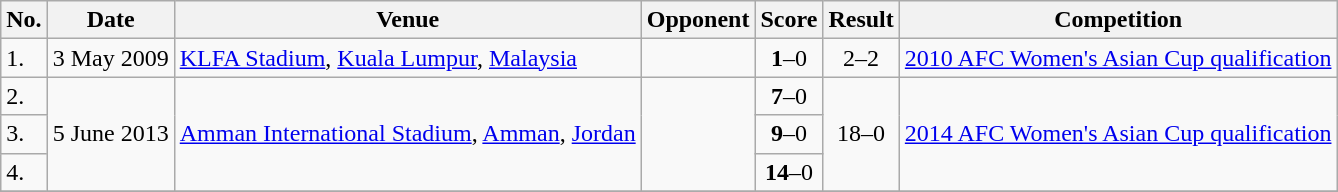<table class="wikitable">
<tr>
<th>No.</th>
<th>Date</th>
<th>Venue</th>
<th>Opponent</th>
<th>Score</th>
<th>Result</th>
<th>Competition</th>
</tr>
<tr>
<td>1.</td>
<td>3 May 2009</td>
<td><a href='#'>KLFA Stadium</a>, <a href='#'>Kuala Lumpur</a>, <a href='#'>Malaysia</a></td>
<td></td>
<td align=center><strong>1</strong>–0</td>
<td align=center>2–2</td>
<td><a href='#'>2010 AFC Women's Asian Cup qualification</a></td>
</tr>
<tr>
<td>2.</td>
<td rowspan=3>5 June 2013</td>
<td rowspan=3><a href='#'>Amman International Stadium</a>, <a href='#'>Amman</a>, <a href='#'>Jordan</a></td>
<td rowspan=3></td>
<td align=center><strong>7</strong>–0</td>
<td rowspan=3 align=center>18–0</td>
<td rowspan=3><a href='#'>2014 AFC Women's Asian Cup qualification</a></td>
</tr>
<tr>
<td>3.</td>
<td align=center><strong>9</strong>–0</td>
</tr>
<tr>
<td>4.</td>
<td align=center><strong>14</strong>–0</td>
</tr>
<tr>
</tr>
</table>
